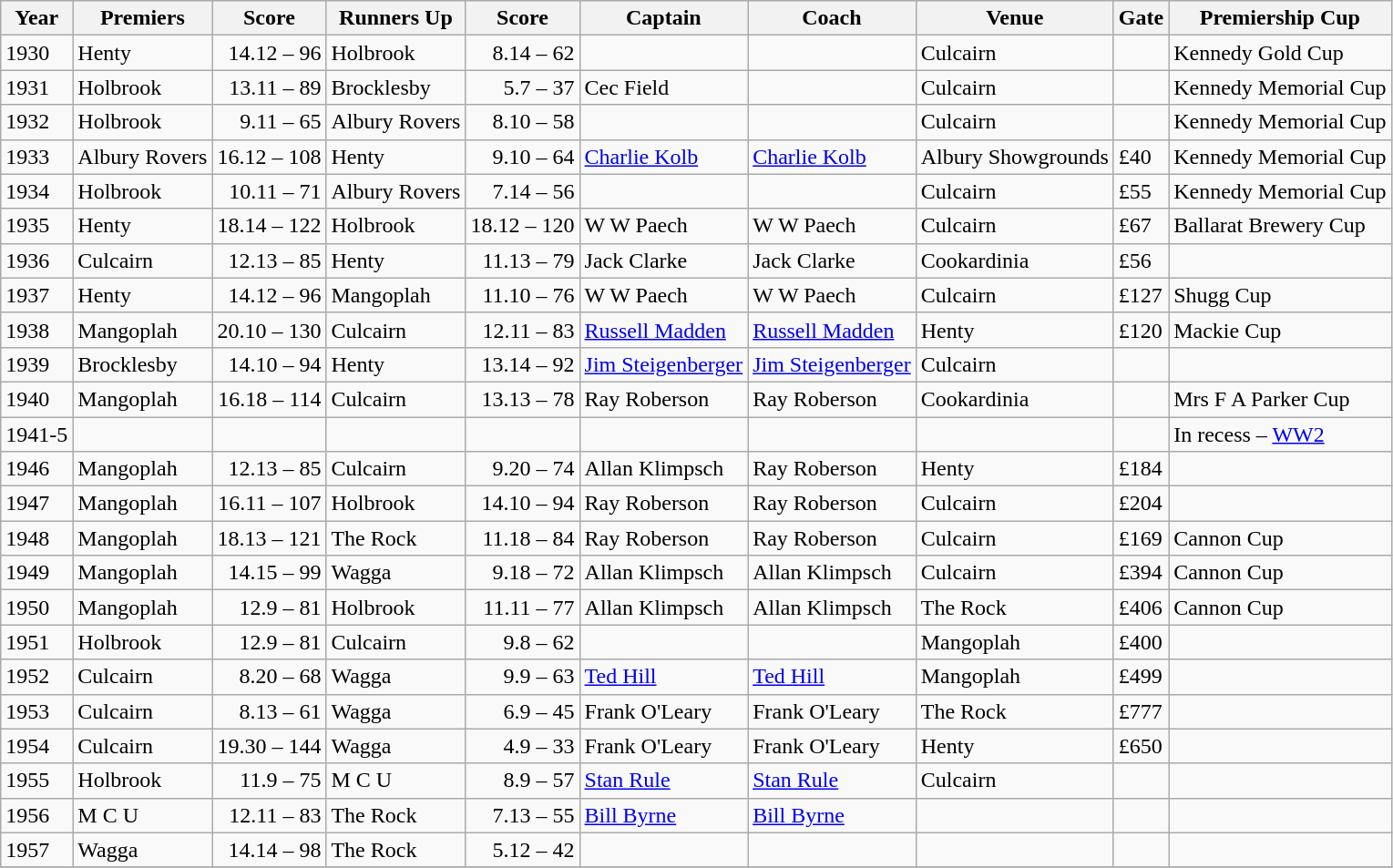<table class="wikitable sortable">
<tr>
<th>Year</th>
<th><span><strong>Premiers</strong></span></th>
<th>Score</th>
<th>Runners Up</th>
<th>Score</th>
<th>Captain</th>
<th>Coach</th>
<th>Venue</th>
<th>Gate</th>
<th>Premiership Cup</th>
</tr>
<tr>
<td>1930</td>
<td>Henty</td>
<td align=right>14.12 – 96</td>
<td>Holbrook</td>
<td align=right>8.14 – 62</td>
<td></td>
<td></td>
<td>Culcairn</td>
<td></td>
<td> Kennedy Gold Cup</td>
</tr>
<tr>
<td>1931</td>
<td>Holbrook</td>
<td align=right>13.11 – 89</td>
<td>Brocklesby</td>
<td align=right>5.7 – 37</td>
<td>Cec Field</td>
<td></td>
<td>Culcairn</td>
<td></td>
<td> Kennedy Memorial Cup</td>
</tr>
<tr>
<td>1932</td>
<td>Holbrook</td>
<td align=right>9.11 – 65</td>
<td>Albury Rovers</td>
<td align=right>8.10 – 58</td>
<td></td>
<td></td>
<td>Culcairn</td>
<td></td>
<td> Kennedy Memorial Cup</td>
</tr>
<tr>
<td>1933</td>
<td>Albury Rovers</td>
<td align=right>16.12 – 108</td>
<td>Henty</td>
<td align=right>9.10 – 64</td>
<td><a href='#'>Charlie Kolb</a></td>
<td><a href='#'>Charlie Kolb</a></td>
<td>Albury Showgrounds</td>
<td>£40</td>
<td> Kennedy Memorial Cup</td>
</tr>
<tr>
<td>1934</td>
<td>Holbrook</td>
<td align=right>10.11 – 71</td>
<td>Albury Rovers</td>
<td align=right>7.14 – 56</td>
<td></td>
<td></td>
<td>Culcairn</td>
<td>£55</td>
<td> Kennedy Memorial Cup</td>
</tr>
<tr>
<td>1935</td>
<td>Henty</td>
<td align=right>18.14 – 122</td>
<td>Holbrook</td>
<td align=right>18.12 – 120</td>
<td>W W Paech</td>
<td>W W Paech</td>
<td>Culcairn</td>
<td>£67</td>
<td> Ballarat Brewery Cup</td>
</tr>
<tr>
<td>1936</td>
<td>Culcairn</td>
<td align=right>12.13 – 85</td>
<td>Henty</td>
<td align=right>11.13 – 79</td>
<td>Jack Clarke</td>
<td>Jack Clarke</td>
<td>Cookardinia</td>
<td>£56</td>
<td></td>
</tr>
<tr>
<td>1937</td>
<td>Henty</td>
<td align=right>14.12 – 96</td>
<td>Mangoplah</td>
<td align=right>11.10 – 76</td>
<td>W W Paech</td>
<td>W W Paech</td>
<td>Culcairn</td>
<td>£127</td>
<td> Shugg Cup</td>
</tr>
<tr>
<td>1938</td>
<td>Mangoplah</td>
<td align=right>20.10 – 130</td>
<td>Culcairn</td>
<td align=right>12.11 – 83</td>
<td><a href='#'>Russell Madden</a></td>
<td><a href='#'>Russell Madden</a></td>
<td>Henty</td>
<td>£120</td>
<td> Mackie Cup</td>
</tr>
<tr>
<td>1939</td>
<td>Brocklesby</td>
<td align=right>14.10 – 94</td>
<td>Henty</td>
<td align=right>13.14 – 92</td>
<td><a href='#'>Jim Steigenberger</a></td>
<td><a href='#'>Jim Steigenberger</a></td>
<td>Culcairn</td>
<td></td>
<td></td>
</tr>
<tr>
<td>1940</td>
<td>Mangoplah</td>
<td align=right>16.18 – 114</td>
<td>Culcairn</td>
<td align=right>13.13 – 78</td>
<td>Ray Roberson</td>
<td>Ray Roberson</td>
<td>Cookardinia</td>
<td></td>
<td> Mrs F A Parker Cup</td>
</tr>
<tr>
<td>1941-5</td>
<td></td>
<td align=right></td>
<td></td>
<td align=right></td>
<td></td>
<td></td>
<td></td>
<td></td>
<td>In recess – <a href='#'>WW2</a></td>
</tr>
<tr>
<td>1946</td>
<td>Mangoplah</td>
<td align=right>12.13 – 85</td>
<td>Culcairn</td>
<td align=right>9.20 – 74</td>
<td>Allan Klimpsch</td>
<td>Ray Roberson</td>
<td>Henty</td>
<td>£184</td>
<td></td>
</tr>
<tr>
<td>1947</td>
<td>Mangoplah</td>
<td align=right>16.11 – 107</td>
<td>Holbrook</td>
<td align=right>14.10 – 94</td>
<td>Ray Roberson</td>
<td>Ray Roberson</td>
<td>Culcairn</td>
<td>£204</td>
<td></td>
</tr>
<tr>
<td>1948</td>
<td>Mangoplah</td>
<td align=right>18.13 – 121</td>
<td>The Rock</td>
<td align=right>11.18 – 84</td>
<td>Ray Roberson</td>
<td>Ray Roberson</td>
<td>Culcairn</td>
<td>£169</td>
<td> Cannon Cup</td>
</tr>
<tr>
<td>1949</td>
<td>Mangoplah</td>
<td align=right>14.15 – 99</td>
<td>Wagga</td>
<td align=right>9.18 – 72</td>
<td>Allan Klimpsch</td>
<td>Allan Klimpsch</td>
<td>Culcairn</td>
<td>£394</td>
<td> Cannon Cup</td>
</tr>
<tr>
<td>1950</td>
<td>Mangoplah</td>
<td align=right>12.9 – 81</td>
<td>Holbrook</td>
<td align=right>11.11 – 77</td>
<td>Allan Klimpsch</td>
<td>Allan Klimpsch</td>
<td>The Rock</td>
<td>£406</td>
<td> Cannon Cup</td>
</tr>
<tr>
<td>1951</td>
<td>Holbrook</td>
<td align=right>12.9 – 81</td>
<td>Culcairn</td>
<td align=right>9.8 – 62</td>
<td></td>
<td></td>
<td>Mangoplah</td>
<td>£400</td>
<td></td>
</tr>
<tr>
<td>1952</td>
<td>Culcairn</td>
<td align=right>8.20 – 68</td>
<td>Wagga</td>
<td align=right>9.9 – 63</td>
<td><a href='#'>Ted Hill</a></td>
<td><a href='#'>Ted Hill</a></td>
<td>Mangoplah</td>
<td>£499</td>
<td></td>
</tr>
<tr>
<td>1953</td>
<td>Culcairn</td>
<td align=right>8.13 – 61</td>
<td>Wagga</td>
<td align=right>6.9 – 45</td>
<td>Frank O'Leary</td>
<td>Frank O'Leary</td>
<td>The Rock</td>
<td>£777</td>
<td></td>
</tr>
<tr>
<td>1954</td>
<td>Culcairn</td>
<td align=right>19.30 – 144</td>
<td>Wagga</td>
<td align=right>4.9 – 33</td>
<td>Frank O'Leary</td>
<td>Frank O'Leary</td>
<td>Henty</td>
<td>£650</td>
<td></td>
</tr>
<tr>
<td>1955</td>
<td>Holbrook</td>
<td align=right>11.9 – 75</td>
<td>M C U</td>
<td align=right>8.9 – 57</td>
<td><a href='#'>Stan Rule</a></td>
<td><a href='#'>Stan Rule</a></td>
<td>Culcairn</td>
<td></td>
<td></td>
</tr>
<tr>
<td>1956</td>
<td>M C U</td>
<td align=right>12.11 – 83</td>
<td>The Rock</td>
<td align=right>7.13 – 55</td>
<td><a href='#'>Bill Byrne</a></td>
<td><a href='#'>Bill Byrne</a></td>
<td></td>
<td></td>
<td></td>
</tr>
<tr>
<td>1957</td>
<td>Wagga</td>
<td align=right>14.14 – 98</td>
<td>The Rock</td>
<td align=right>5.12 – 42</td>
<td></td>
<td></td>
<td></td>
<td></td>
<td></td>
</tr>
<tr>
</tr>
</table>
